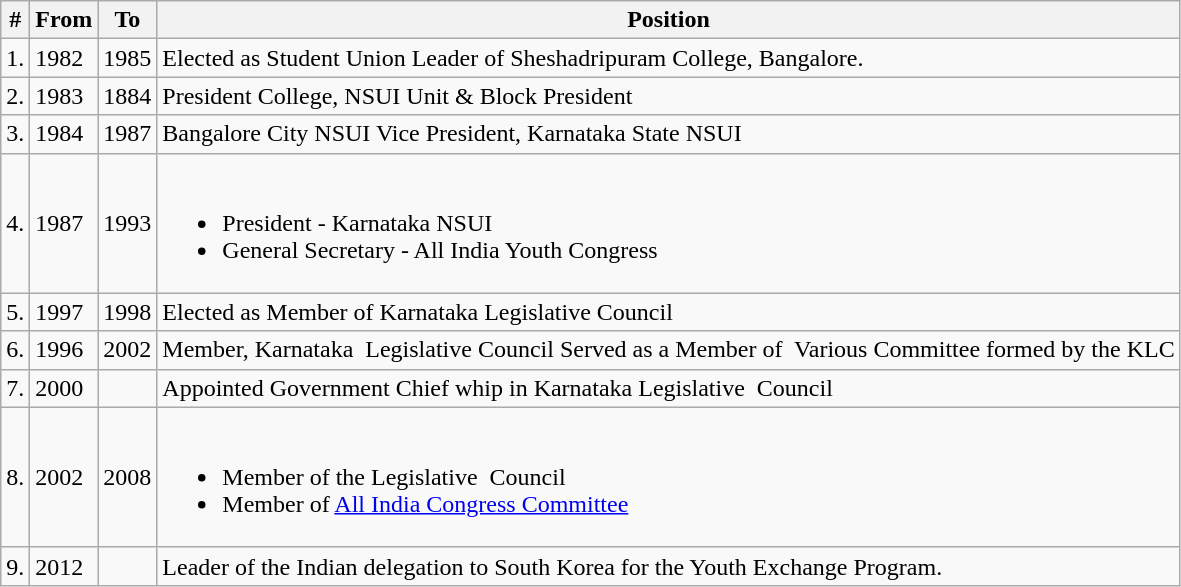<table class="wikitable sortable">
<tr>
<th>#</th>
<th>From</th>
<th>To</th>
<th>Position</th>
</tr>
<tr>
<td>1.</td>
<td>1982</td>
<td>1985</td>
<td>Elected as Student Union Leader of Sheshadripuram College, Bangalore.</td>
</tr>
<tr>
<td>2.</td>
<td>1983</td>
<td>1884</td>
<td>President College, NSUI Unit & Block President</td>
</tr>
<tr>
<td>3.</td>
<td>1984</td>
<td>1987</td>
<td>Bangalore City NSUI Vice President, Karnataka State NSUI</td>
</tr>
<tr>
<td>4.</td>
<td>1987</td>
<td>1993</td>
<td><br><ul><li>President - Karnataka NSUI</li><li>General Secretary - All India Youth Congress</li></ul></td>
</tr>
<tr>
<td>5.</td>
<td>1997</td>
<td>1998</td>
<td>Elected as Member of Karnataka Legislative Council</td>
</tr>
<tr>
<td>6.</td>
<td>1996</td>
<td>2002</td>
<td>Member, Karnataka  Legislative Council Served as a Member of  Various Committee formed by the KLC</td>
</tr>
<tr>
<td>7.</td>
<td>2000</td>
<td></td>
<td>Appointed Government Chief whip in Karnataka Legislative  Council</td>
</tr>
<tr>
<td>8.</td>
<td>2002</td>
<td>2008</td>
<td><br><ul><li>Member of the Legislative  Council</li><li>Member of <a href='#'>All India Congress Committee</a></li></ul></td>
</tr>
<tr>
<td>9.</td>
<td>2012</td>
<td></td>
<td>Leader of the Indian delegation to South Korea for the Youth Exchange Program.</td>
</tr>
</table>
